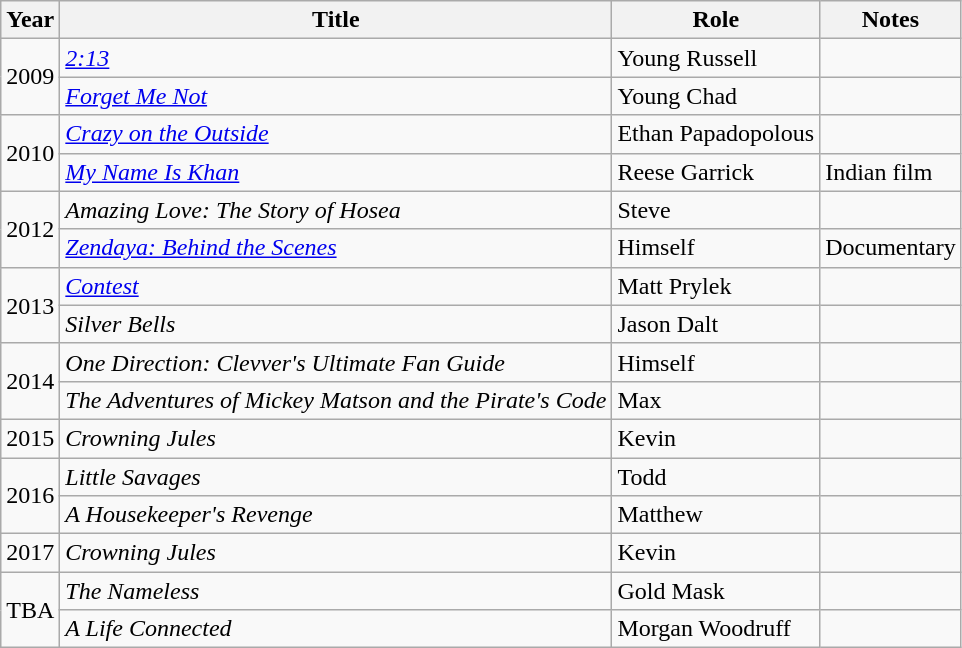<table class="wikitable sortable">
<tr>
<th>Year</th>
<th>Title</th>
<th>Role</th>
<th class="unsortable">Notes</th>
</tr>
<tr>
<td rowspan="2">2009</td>
<td><em><a href='#'>2:13</a></em></td>
<td>Young Russell</td>
<td></td>
</tr>
<tr>
<td><em><a href='#'>Forget Me Not</a></em></td>
<td>Young Chad</td>
<td></td>
</tr>
<tr>
<td rowspan="2">2010</td>
<td><em><a href='#'>Crazy on the Outside</a></em></td>
<td>Ethan Papadopolous</td>
<td></td>
</tr>
<tr>
<td><em><a href='#'>My Name Is Khan</a></em></td>
<td>Reese Garrick</td>
<td>Indian film</td>
</tr>
<tr>
<td rowspan="2">2012</td>
<td><em>Amazing Love: The Story of Hosea</em></td>
<td>Steve</td>
<td></td>
</tr>
<tr>
<td><em><a href='#'>Zendaya: Behind the Scenes</a></em></td>
<td>Himself</td>
<td>Documentary</td>
</tr>
<tr>
<td rowspan="2">2013</td>
<td><em><a href='#'>Contest</a></em></td>
<td>Matt Prylek</td>
<td></td>
</tr>
<tr>
<td><em>Silver Bells</em></td>
<td>Jason Dalt</td>
<td></td>
</tr>
<tr>
<td rowspan="2">2014</td>
<td><em>One Direction: Clevver's Ultimate Fan Guide</em></td>
<td>Himself</td>
<td></td>
</tr>
<tr>
<td><em>The Adventures of Mickey Matson and the Pirate's Code</em></td>
<td>Max</td>
<td></td>
</tr>
<tr>
<td>2015</td>
<td><em>Crowning Jules</em></td>
<td>Kevin</td>
<td></td>
</tr>
<tr>
<td rowspan="2">2016</td>
<td><em>Little Savages</em></td>
<td>Todd</td>
<td></td>
</tr>
<tr>
<td><em>A Housekeeper's Revenge</em></td>
<td>Matthew</td>
<td></td>
</tr>
<tr>
<td>2017</td>
<td><em>Crowning Jules</em></td>
<td>Kevin</td>
<td></td>
</tr>
<tr>
<td rowspan="2">TBA</td>
<td><em>The Nameless</em></td>
<td>Gold Mask</td>
<td></td>
</tr>
<tr>
<td><em>A Life Connected</em></td>
<td>Morgan Woodruff</td>
<td></td>
</tr>
</table>
